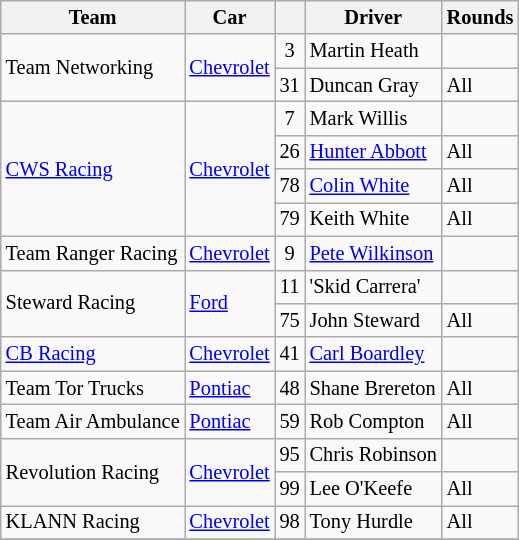<table class="wikitable" style="font-size: 85%">
<tr>
<th>Team</th>
<th>Car</th>
<th></th>
<th>Driver</th>
<th>Rounds</th>
</tr>
<tr>
<td rowspan=2>Team Networking</td>
<td rowspan=2><a href='#'>Chevrolet</a></td>
<td align=center>3</td>
<td> Martin Heath</td>
<td></td>
</tr>
<tr>
<td align=center>31</td>
<td> Duncan Gray</td>
<td>All</td>
</tr>
<tr>
<td rowspan=4><a href='#'>CWS Racing</a></td>
<td rowspan=4><a href='#'>Chevrolet</a></td>
<td align=center>7</td>
<td> Mark Willis</td>
<td></td>
</tr>
<tr>
<td align=center>26</td>
<td> <a href='#'>Hunter Abbott</a></td>
<td>All</td>
</tr>
<tr>
<td align=center>78</td>
<td> <a href='#'>Colin White</a></td>
<td>All</td>
</tr>
<tr>
<td align=center>79</td>
<td> Keith White</td>
<td>All</td>
</tr>
<tr>
<td>Team Ranger Racing</td>
<td><a href='#'>Chevrolet</a></td>
<td align=center>9</td>
<td> <a href='#'>Pete Wilkinson</a></td>
<td></td>
</tr>
<tr>
<td rowspan=2>Steward Racing</td>
<td rowspan=2><a href='#'>Ford</a></td>
<td align=center>11</td>
<td> 'Skid Carrera'</td>
<td></td>
</tr>
<tr>
<td align=center>75</td>
<td> John Steward</td>
<td>All</td>
</tr>
<tr>
<td><a href='#'>CB Racing</a></td>
<td><a href='#'>Chevrolet</a></td>
<td align=center>41</td>
<td> <a href='#'>Carl Boardley</a></td>
<td></td>
</tr>
<tr>
<td>Team Tor Trucks</td>
<td><a href='#'>Pontiac</a></td>
<td align=center>48</td>
<td> Shane Brereton</td>
<td>All</td>
</tr>
<tr>
<td>Team Air Ambulance</td>
<td><a href='#'>Pontiac</a></td>
<td align=center>59</td>
<td> Rob Compton</td>
<td>All</td>
</tr>
<tr>
<td rowspan=2>Revolution Racing</td>
<td rowspan=2><a href='#'>Chevrolet</a></td>
<td align=center>95</td>
<td> Chris Robinson</td>
<td></td>
</tr>
<tr>
<td align=center>99</td>
<td> Lee O'Keefe</td>
<td>All</td>
</tr>
<tr>
<td>KLANN Racing</td>
<td><a href='#'>Chevrolet</a></td>
<td align=center>98</td>
<td> Tony Hurdle</td>
<td>All</td>
</tr>
<tr>
</tr>
</table>
